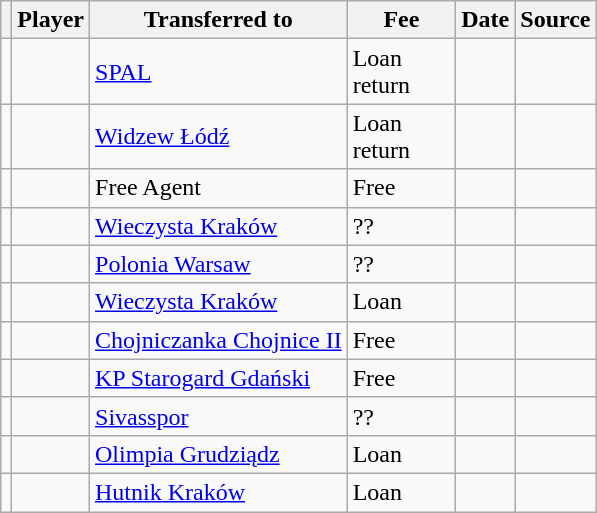<table class="wikitable plainrowheaders sortable">
<tr>
<th></th>
<th scope="col">Player</th>
<th>Transferred to</th>
<th style="width: 65px;">Fee</th>
<th scope="col">Date</th>
<th scope="col">Source</th>
</tr>
<tr>
<td align="center"></td>
<td></td>
<td> <a href='#'>SPAL</a></td>
<td>Loan return</td>
<td></td>
<td></td>
</tr>
<tr>
<td align="center"></td>
<td></td>
<td> <a href='#'>Widzew Łódź</a></td>
<td>Loan return</td>
<td></td>
<td></td>
</tr>
<tr>
<td align="center"></td>
<td></td>
<td>Free Agent</td>
<td>Free</td>
<td></td>
<td></td>
</tr>
<tr>
<td align="center"></td>
<td></td>
<td> <a href='#'>Wieczysta Kraków</a></td>
<td>??</td>
<td></td>
<td></td>
</tr>
<tr>
<td align="center"></td>
<td></td>
<td> <a href='#'>Polonia Warsaw</a></td>
<td>??</td>
<td></td>
<td></td>
</tr>
<tr>
<td align="center"></td>
<td></td>
<td> <a href='#'>Wieczysta Kraków</a></td>
<td>Loan</td>
<td></td>
<td></td>
</tr>
<tr>
<td align="center"></td>
<td></td>
<td> <a href='#'>Chojniczanka Chojnice II</a></td>
<td>Free</td>
<td></td>
<td></td>
</tr>
<tr>
<td align="center"></td>
<td></td>
<td> <a href='#'>KP Starogard Gdański</a></td>
<td>Free</td>
<td></td>
<td></td>
</tr>
<tr>
<td align="center"></td>
<td></td>
<td> <a href='#'>Sivasspor</a></td>
<td>??</td>
<td></td>
<td></td>
</tr>
<tr>
<td align="center"></td>
<td></td>
<td> <a href='#'>Olimpia Grudziądz</a></td>
<td>Loan</td>
<td></td>
<td></td>
</tr>
<tr>
<td align="center"></td>
<td></td>
<td> <a href='#'>Hutnik Kraków</a></td>
<td>Loan</td>
<td></td>
<td></td>
</tr>
</table>
